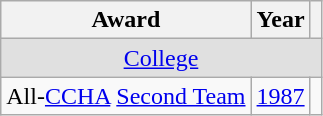<table class="wikitable">
<tr>
<th>Award</th>
<th>Year</th>
<th></th>
</tr>
<tr ALIGN="center" bgcolor="#e0e0e0">
<td colspan="3"><a href='#'>College</a></td>
</tr>
<tr>
<td>All-<a href='#'>CCHA</a> <a href='#'>Second Team</a></td>
<td><a href='#'>1987</a></td>
<td></td>
</tr>
</table>
